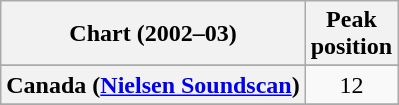<table class="wikitable sortable plainrowheaders">
<tr>
<th>Chart (2002–03)</th>
<th>Peak<br>position</th>
</tr>
<tr>
</tr>
<tr>
<th scope="row">Canada (<a href='#'>Nielsen Soundscan</a>)</th>
<td style="text-align:center;">12</td>
</tr>
<tr>
</tr>
</table>
